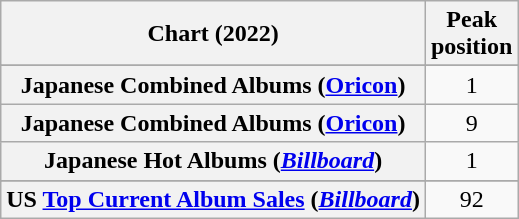<table class="wikitable sortable plainrowheaders" style="text-align:center">
<tr>
<th scope="col">Chart (2022)</th>
<th scope="col">Peak<br>position</th>
</tr>
<tr>
</tr>
<tr>
</tr>
<tr>
<th scope="row">Japanese Combined Albums (<a href='#'>Oricon</a>)</th>
<td>1</td>
</tr>
<tr>
<th scope="row">Japanese Combined Albums (<a href='#'>Oricon</a>)<br></th>
<td>9</td>
</tr>
<tr>
<th scope="row">Japanese Hot Albums (<em><a href='#'>Billboard</a></em>)</th>
<td>1</td>
</tr>
<tr>
</tr>
<tr>
<th scope="row">US <a href='#'>Top Current Album Sales</a> (<em><a href='#'>Billboard</a></em>)</th>
<td>92</td>
</tr>
</table>
